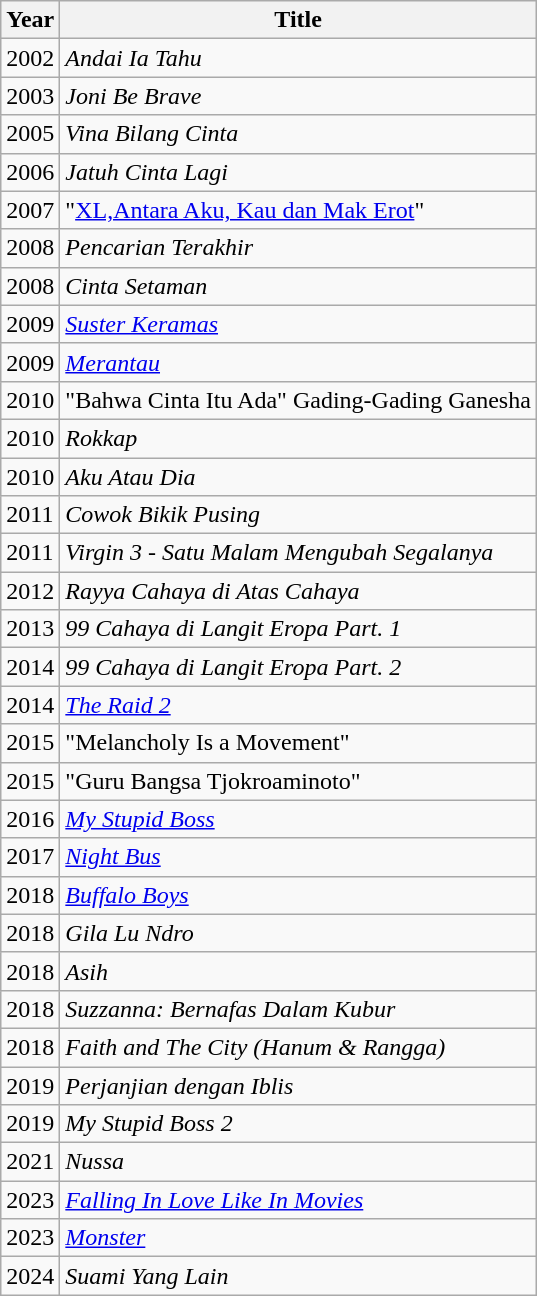<table class="wikitable sortable">
<tr>
<th>Year</th>
<th>Title</th>
</tr>
<tr>
<td>2002</td>
<td><em>Andai Ia Tahu</em></td>
</tr>
<tr>
<td>2003</td>
<td><em>Joni Be Brave</em></td>
</tr>
<tr>
<td>2005</td>
<td><em>Vina Bilang Cinta</em></td>
</tr>
<tr>
<td>2006</td>
<td><em>Jatuh Cinta Lagi</em></td>
</tr>
<tr>
<td>2007</td>
<td>"<a href='#'>XL,Antara Aku, Kau dan Mak Erot</a>"</td>
</tr>
<tr>
<td>2008</td>
<td><em>Pencarian Terakhir</em></td>
</tr>
<tr>
<td>2008</td>
<td><em>Cinta Setaman</em></td>
</tr>
<tr>
<td>2009</td>
<td><em><a href='#'>Suster Keramas</a></em></td>
</tr>
<tr>
<td>2009</td>
<td><em><a href='#'>Merantau</a></em></td>
</tr>
<tr>
<td>2010</td>
<td>"Bahwa Cinta Itu Ada" Gading-Gading Ganesha</td>
</tr>
<tr>
<td>2010</td>
<td><em>Rokkap</em></td>
</tr>
<tr>
<td>2010</td>
<td><em>Aku Atau Dia</em></td>
</tr>
<tr>
<td>2011</td>
<td><em>Cowok Bikik Pusing</em></td>
</tr>
<tr>
<td>2011</td>
<td><em>Virgin 3 - Satu Malam Mengubah Segalanya</em></td>
</tr>
<tr>
<td>2012</td>
<td><em>Rayya Cahaya di Atas Cahaya</em></td>
</tr>
<tr>
<td>2013</td>
<td><em>99 Cahaya di Langit Eropa Part. 1</em></td>
</tr>
<tr>
<td>2014</td>
<td><em>99 Cahaya di Langit Eropa Part. 2</em></td>
</tr>
<tr>
<td>2014</td>
<td><em><a href='#'>The Raid 2</a></em></td>
</tr>
<tr>
<td>2015</td>
<td>"Melancholy Is a Movement"</td>
</tr>
<tr>
<td>2015</td>
<td>"Guru Bangsa Tjokroaminoto"</td>
</tr>
<tr>
<td>2016</td>
<td><em><a href='#'>My Stupid Boss</a></em></td>
</tr>
<tr>
<td>2017</td>
<td><em><a href='#'>Night Bus</a></em></td>
</tr>
<tr>
<td>2018</td>
<td><em><a href='#'>Buffalo Boys</a></em></td>
</tr>
<tr>
<td>2018</td>
<td><em>Gila Lu Ndro</em></td>
</tr>
<tr>
<td>2018</td>
<td><em>Asih</em></td>
</tr>
<tr>
<td>2018</td>
<td><em>Suzzanna: Bernafas Dalam Kubur</em></td>
</tr>
<tr>
<td>2018</td>
<td><em>Faith and The City (Hanum & Rangga)</em></td>
</tr>
<tr>
<td>2019</td>
<td><em>Perjanjian dengan Iblis</em></td>
</tr>
<tr>
<td>2019</td>
<td><em>My Stupid Boss 2</em></td>
</tr>
<tr>
<td>2021</td>
<td><em>Nussa</em></td>
</tr>
<tr>
<td>2023</td>
<td><em><a href='#'>Falling In Love Like In Movies</a></em></td>
</tr>
<tr>
<td>2023</td>
<td><em><a href='#'>Monster</a></em></td>
</tr>
<tr>
<td>2024</td>
<td><em>Suami Yang Lain</em></td>
</tr>
</table>
